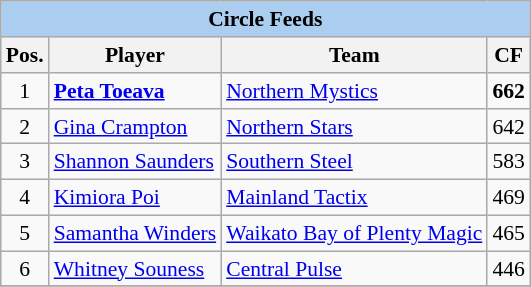<table class="wikitable"  style="float:left; font-size:90%;">
<tr>
<th colspan=4 style=background:#ABCDEF>Circle Feeds</th>
</tr>
<tr>
<th>Pos.</th>
<th>Player</th>
<th>Team</th>
<th>CF</th>
</tr>
<tr>
<td align=center>1</td>
<td><strong><a href='#'>Peta Toeava</a></strong></td>
<td><a href='#'>Northern Mystics</a></td>
<td align=center><strong>662</strong></td>
</tr>
<tr>
<td align=center>2</td>
<td><a href='#'>Gina Crampton</a></td>
<td><a href='#'>Northern Stars</a></td>
<td align=center>642</td>
</tr>
<tr>
<td align=center>3</td>
<td><a href='#'>Shannon Saunders</a></td>
<td><a href='#'>Southern Steel</a></td>
<td align=center>583</td>
</tr>
<tr>
<td align=center>4</td>
<td><a href='#'>Kimiora Poi</a></td>
<td><a href='#'>Mainland Tactix</a></td>
<td align=center>469</td>
</tr>
<tr>
<td align=center>5</td>
<td><a href='#'>Samantha Winders</a></td>
<td><a href='#'>Waikato Bay of Plenty Magic</a></td>
<td align=center>465</td>
</tr>
<tr>
<td align=center>6</td>
<td><a href='#'>Whitney Souness</a></td>
<td><a href='#'>Central Pulse</a></td>
<td align=center>446</td>
</tr>
<tr>
</tr>
</table>
